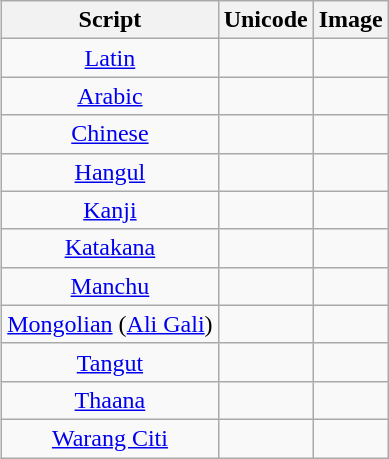<table class="wikitable" style="text-align: center; margin: 10pt;">
<tr>
<th>Script</th>
<th>Unicode</th>
<th>Image</th>
</tr>
<tr>
<td><a href='#'>Latin</a></td>
<td></td>
<td></td>
</tr>
<tr>
<td><a href='#'>Arabic</a></td>
<td></td>
<td></td>
</tr>
<tr>
<td><a href='#'>Chinese</a></td>
<td></td>
<td></td>
</tr>
<tr>
<td><a href='#'>Hangul</a></td>
<td></td>
<td></td>
</tr>
<tr>
<td><a href='#'>Kanji</a></td>
<td></td>
<td></td>
</tr>
<tr>
<td><a href='#'>Katakana</a></td>
<td></td>
<td></td>
</tr>
<tr>
<td><a href='#'>Manchu</a></td>
<td></td>
<td></td>
</tr>
<tr>
<td><a href='#'>Mongolian</a> (<a href='#'>Ali Gali</a>)</td>
<td></td>
<td></td>
</tr>
<tr>
<td><a href='#'>Tangut</a></td>
<td></td>
<td></td>
</tr>
<tr>
<td><a href='#'>Thaana</a></td>
<td></td>
<td></td>
</tr>
<tr>
<td><a href='#'>Warang Citi</a></td>
<td></td>
<td></td>
</tr>
</table>
